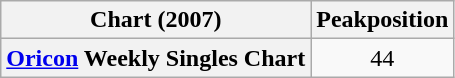<table class="wikitable plainrowheaders" style="text-align:center;">
<tr>
<th>Chart (2007)</th>
<th>Peakposition</th>
</tr>
<tr>
<th scope="row"><a href='#'>Oricon</a> Weekly Singles Chart</th>
<td>44</td>
</tr>
</table>
